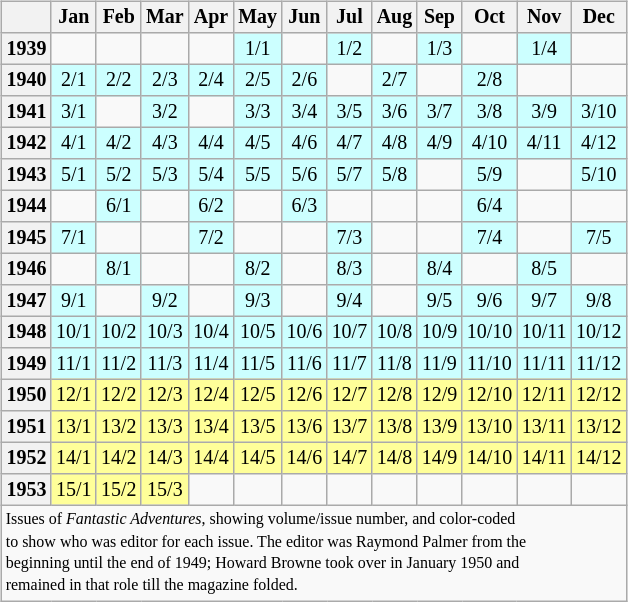<table class="wikitable" style="font-size: 10pt; line-height: 11pt; margin-left: 2em; text-align: center; float: right">
<tr>
<th></th>
<th>Jan</th>
<th>Feb</th>
<th>Mar</th>
<th>Apr</th>
<th>May</th>
<th>Jun</th>
<th>Jul</th>
<th>Aug</th>
<th>Sep</th>
<th>Oct</th>
<th>Nov</th>
<th>Dec</th>
</tr>
<tr>
<th>1939</th>
<td></td>
<td></td>
<td></td>
<td></td>
<td bgcolor=#ccffff>1/1</td>
<td></td>
<td bgcolor=#ccffff>1/2</td>
<td></td>
<td bgcolor=#ccffff>1/3</td>
<td></td>
<td bgcolor=#ccffff>1/4</td>
<td></td>
</tr>
<tr>
<th>1940</th>
<td bgcolor=#ccffff>2/1</td>
<td bgcolor=#ccffff>2/2</td>
<td bgcolor=#ccffff>2/3</td>
<td bgcolor=#ccffff>2/4</td>
<td bgcolor=#ccffff>2/5</td>
<td bgcolor=#ccffff>2/6</td>
<td></td>
<td bgcolor=#ccffff>2/7</td>
<td></td>
<td bgcolor=#ccffff>2/8</td>
<td></td>
<td></td>
</tr>
<tr>
<th>1941</th>
<td bgcolor=#ccffff>3/1</td>
<td></td>
<td bgcolor=#ccffff>3/2</td>
<td></td>
<td bgcolor=#ccffff>3/3</td>
<td bgcolor=#ccffff>3/4</td>
<td bgcolor=#ccffff>3/5</td>
<td bgcolor=#ccffff>3/6</td>
<td bgcolor=#ccffff>3/7</td>
<td bgcolor=#ccffff>3/8</td>
<td bgcolor=#ccffff>3/9</td>
<td bgcolor=#ccffff>3/10</td>
</tr>
<tr>
<th>1942</th>
<td bgcolor=#ccffff>4/1</td>
<td bgcolor=#ccffff>4/2</td>
<td bgcolor=#ccffff>4/3</td>
<td bgcolor=#ccffff>4/4</td>
<td bgcolor=#ccffff>4/5</td>
<td bgcolor=#ccffff>4/6</td>
<td bgcolor=#ccffff>4/7</td>
<td bgcolor=#ccffff>4/8</td>
<td bgcolor=#ccffff>4/9</td>
<td bgcolor=#ccffff>4/10</td>
<td bgcolor=#ccffff>4/11</td>
<td bgcolor=#ccffff>4/12</td>
</tr>
<tr>
<th>1943</th>
<td bgcolor=#ccffff>5/1</td>
<td bgcolor=#ccffff>5/2</td>
<td bgcolor=#ccffff>5/3</td>
<td bgcolor=#ccffff>5/4</td>
<td bgcolor=#ccffff>5/5</td>
<td bgcolor=#ccffff>5/6</td>
<td bgcolor=#ccffff>5/7</td>
<td bgcolor=#ccffff>5/8</td>
<td></td>
<td bgcolor=#ccffff>5/9</td>
<td></td>
<td bgcolor=#ccffff>5/10</td>
</tr>
<tr>
<th>1944</th>
<td></td>
<td bgcolor=#ccffff>6/1</td>
<td></td>
<td bgcolor=#ccffff>6/2</td>
<td></td>
<td bgcolor=#ccffff>6/3</td>
<td></td>
<td></td>
<td></td>
<td bgcolor=#ccffff>6/4</td>
<td></td>
<td></td>
</tr>
<tr>
<th>1945</th>
<td bgcolor=#ccffff>7/1</td>
<td></td>
<td></td>
<td bgcolor=#ccffff>7/2</td>
<td></td>
<td></td>
<td bgcolor=#ccffff>7/3</td>
<td></td>
<td></td>
<td bgcolor=#ccffff>7/4</td>
<td></td>
<td bgcolor=#ccffff>7/5</td>
</tr>
<tr>
<th>1946</th>
<td></td>
<td bgcolor=#ccffff>8/1</td>
<td></td>
<td></td>
<td bgcolor=#ccffff>8/2</td>
<td></td>
<td bgcolor=#ccffff>8/3</td>
<td></td>
<td bgcolor=#ccffff>8/4</td>
<td></td>
<td bgcolor=#ccffff>8/5</td>
<td></td>
</tr>
<tr>
<th>1947</th>
<td bgcolor=#ccffff>9/1</td>
<td></td>
<td bgcolor=#ccffff>9/2</td>
<td></td>
<td bgcolor=#ccffff>9/3</td>
<td></td>
<td bgcolor=#ccffff>9/4</td>
<td></td>
<td bgcolor=#ccffff>9/5</td>
<td bgcolor=#ccffff>9/6</td>
<td bgcolor=#ccffff>9/7</td>
<td bgcolor=#ccffff>9/8</td>
</tr>
<tr>
<th>1948</th>
<td bgcolor=#ccffff>10/1</td>
<td bgcolor=#ccffff>10/2</td>
<td bgcolor=#ccffff>10/3</td>
<td bgcolor=#ccffff>10/4</td>
<td bgcolor=#ccffff>10/5</td>
<td bgcolor=#ccffff>10/6</td>
<td bgcolor=#ccffff>10/7</td>
<td bgcolor=#ccffff>10/8</td>
<td bgcolor=#ccffff>10/9</td>
<td bgcolor=#ccffff>10/10</td>
<td bgcolor=#ccffff>10/11</td>
<td bgcolor=#ccffff>10/12</td>
</tr>
<tr>
<th>1949</th>
<td bgcolor=#ccffff>11/1</td>
<td bgcolor=#ccffff>11/2</td>
<td bgcolor=#ccffff>11/3</td>
<td bgcolor=#ccffff>11/4</td>
<td bgcolor=#ccffff>11/5</td>
<td bgcolor=#ccffff>11/6</td>
<td bgcolor=#ccffff>11/7</td>
<td bgcolor=#ccffff>11/8</td>
<td bgcolor=#ccffff>11/9</td>
<td bgcolor=#ccffff>11/10</td>
<td bgcolor=#ccffff>11/11</td>
<td bgcolor=#ccffff>11/12</td>
</tr>
<tr>
<th>1950</th>
<td bgcolor=#ffff99>12/1</td>
<td bgcolor=#ffff99>12/2</td>
<td bgcolor=#ffff99>12/3</td>
<td bgcolor=#ffff99>12/4</td>
<td bgcolor=#ffff99>12/5</td>
<td bgcolor=#ffff99>12/6</td>
<td bgcolor=#ffff99>12/7</td>
<td bgcolor=#ffff99>12/8</td>
<td bgcolor=#ffff99>12/9</td>
<td bgcolor=#ffff99>12/10</td>
<td bgcolor=#ffff99>12/11</td>
<td bgcolor=#ffff99>12/12</td>
</tr>
<tr>
<th>1951</th>
<td bgcolor=#ffff99>13/1</td>
<td bgcolor=#ffff99>13/2</td>
<td bgcolor=#ffff99>13/3</td>
<td bgcolor=#ffff99>13/4</td>
<td bgcolor=#ffff99>13/5</td>
<td bgcolor=#ffff99>13/6</td>
<td bgcolor=#ffff99>13/7</td>
<td bgcolor=#ffff99>13/8</td>
<td bgcolor=#ffff99>13/9</td>
<td bgcolor=#ffff99>13/10</td>
<td bgcolor=#ffff99>13/11</td>
<td bgcolor=#ffff99>13/12</td>
</tr>
<tr>
<th>1952</th>
<td bgcolor=#ffff99>14/1</td>
<td bgcolor=#ffff99>14/2</td>
<td bgcolor=#ffff99>14/3</td>
<td bgcolor=#ffff99>14/4</td>
<td bgcolor=#ffff99>14/5</td>
<td bgcolor=#ffff99>14/6</td>
<td bgcolor=#ffff99>14/7</td>
<td bgcolor=#ffff99>14/8</td>
<td bgcolor=#ffff99>14/9</td>
<td bgcolor=#ffff99>14/10</td>
<td bgcolor=#ffff99>14/11</td>
<td bgcolor=#ffff99>14/12</td>
</tr>
<tr>
<th>1953</th>
<td bgcolor=#ffff99>15/1</td>
<td bgcolor=#ffff99>15/2</td>
<td bgcolor=#ffff99>15/3</td>
<td></td>
<td></td>
<td></td>
<td></td>
<td></td>
<td></td>
<td></td>
<td></td>
<td></td>
</tr>
<tr>
<td colspan="13" style="font-size: 8pt; text-align:left">Issues of <em>Fantastic Adventures</em>, showing volume/issue number, and color-coded<br>to show who was editor for each issue. The editor was Raymond Palmer from the<br>beginning until the end of 1949; Howard Browne took over in January 1950 and<br>remained in that role till the magazine folded.</td>
</tr>
</table>
